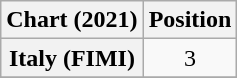<table class="wikitable sortable plainrowheaders" style="text-align:center">
<tr>
<th scope="col">Chart (2021)</th>
<th scope="col">Position</th>
</tr>
<tr>
<th scope="row">Italy (FIMI)</th>
<td>3</td>
</tr>
<tr>
</tr>
</table>
